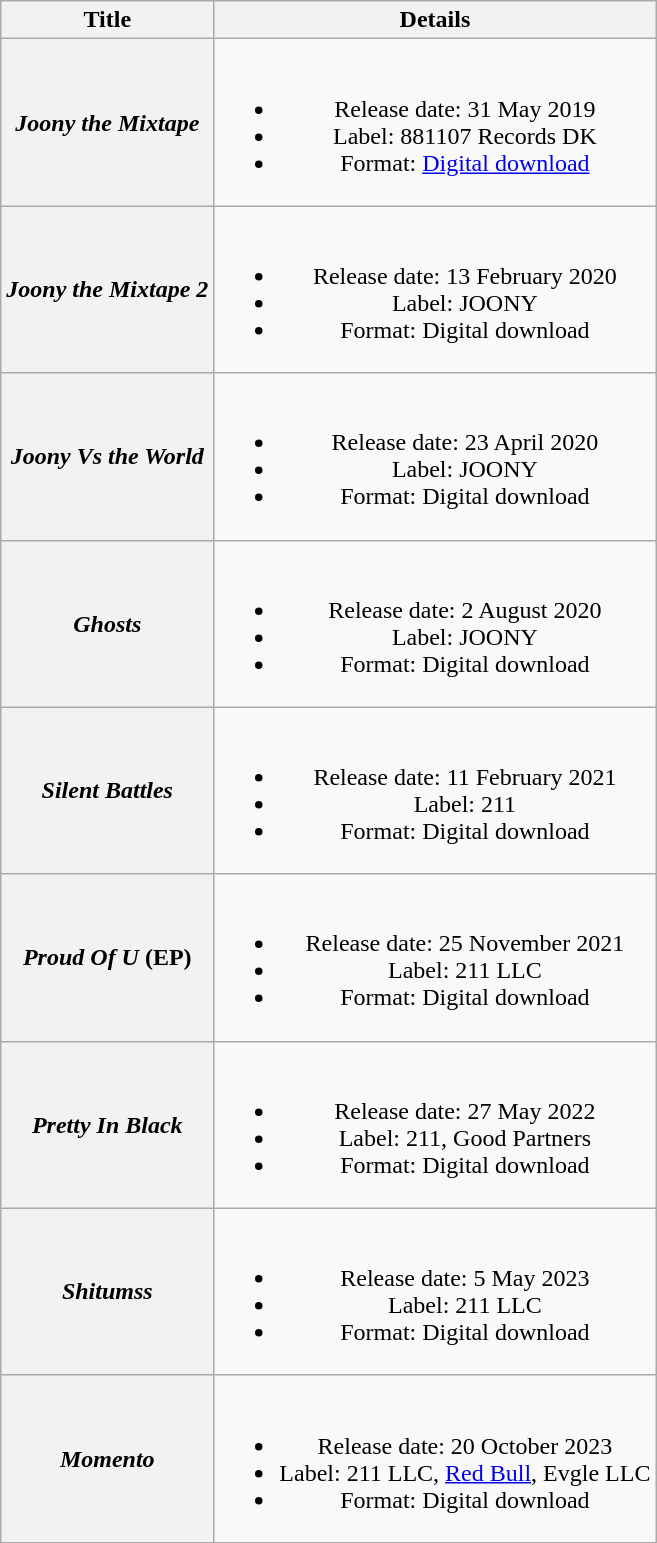<table class="wikitable plainrowheaders" style="text-align: center;">
<tr>
<th scope="col">Title</th>
<th scope="col">Details</th>
</tr>
<tr>
<th scope="row"><em>Joony the Mixtape</em></th>
<td><br><ul><li>Release date: 31 May 2019</li><li>Label: 881107 Records DK</li><li>Format: <a href='#'>Digital download</a></li></ul></td>
</tr>
<tr>
<th scope="row"><em>Joony the Mixtape 2</em></th>
<td><br><ul><li>Release date: 13 February 2020</li><li>Label: JOONY</li><li>Format: Digital download</li></ul></td>
</tr>
<tr>
<th scope="row"><em>Joony Vs the World</em></th>
<td><br><ul><li>Release date: 23 April 2020</li><li>Label: JOONY</li><li>Format: Digital download</li></ul></td>
</tr>
<tr>
<th scope="row"><em>Ghosts</em></th>
<td><br><ul><li>Release date: 2 August 2020</li><li>Label: JOONY</li><li>Format: Digital download</li></ul></td>
</tr>
<tr>
<th scope="row"><em>Silent Battles</em></th>
<td><br><ul><li>Release date: 11 February 2021</li><li>Label: 211</li><li>Format: Digital download</li></ul></td>
</tr>
<tr>
<th scope="row"><em>Proud Of U</em> (EP)</th>
<td><br><ul><li>Release date: 25 November 2021</li><li>Label: 211 LLC</li><li>Format: Digital download</li></ul></td>
</tr>
<tr>
<th scope="row"><em>Pretty In Black</em></th>
<td><br><ul><li>Release date: 27 May 2022</li><li>Label: 211, Good Partners</li><li>Format: Digital download</li></ul></td>
</tr>
<tr>
<th scope="row"><em>Shitumss</em></th>
<td><br><ul><li>Release date: 5 May 2023</li><li>Label: 211 LLC</li><li>Format: Digital download</li></ul></td>
</tr>
<tr>
<th scope="row"><em>Momento</em></th>
<td><br><ul><li>Release date: 20 October 2023</li><li>Label: 211 LLC, <a href='#'>Red Bull</a>, Evgle LLC</li><li>Format: Digital download</li></ul></td>
</tr>
</table>
